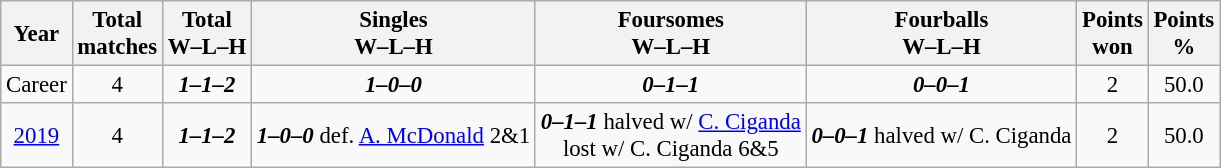<table class="wikitable" style="text-align:center; font-size: 95%;">
<tr>
<th>Year</th>
<th>Total<br>matches</th>
<th>Total<br>W–L–H</th>
<th>Singles<br>W–L–H</th>
<th>Foursomes<br>W–L–H</th>
<th>Fourballs<br>W–L–H</th>
<th>Points<br>won</th>
<th>Points<br>%</th>
</tr>
<tr>
<td>Career</td>
<td>4</td>
<td><strong><em>1–1–2</em></strong></td>
<td><strong><em>1–0–0</em></strong></td>
<td><strong><em>0–1–1</em></strong></td>
<td><strong><em>0–0–1</em></strong></td>
<td>2</td>
<td>50.0</td>
</tr>
<tr>
<td><a href='#'>2019</a></td>
<td>4</td>
<td><strong><em>1–1–2</em></strong></td>
<td><strong><em>1–0–0</em></strong> def. <a href='#'>A. McDonald</a> 2&1</td>
<td><strong><em>0–1–1</em></strong> halved w/ <a href='#'>C. Ciganda</a> <br>lost w/ C. Ciganda 6&5</td>
<td><strong><em>0–0–1</em></strong> halved w/ C. Ciganda</td>
<td>2</td>
<td>50.0</td>
</tr>
</table>
